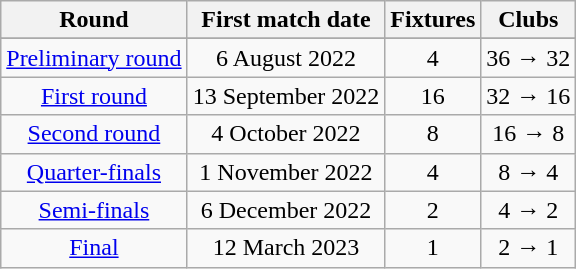<table class="wikitable" style="text-align: center">
<tr>
<th>Round</th>
<th>First match date</th>
<th>Fixtures</th>
<th>Clubs</th>
</tr>
<tr>
</tr>
<tr>
<td><a href='#'>Preliminary round</a></td>
<td>6 August 2022</td>
<td>4</td>
<td>36 → 32</td>
</tr>
<tr>
<td><a href='#'>First round</a></td>
<td>13 September 2022</td>
<td>16</td>
<td>32 → 16</td>
</tr>
<tr>
<td><a href='#'>Second round</a></td>
<td>4 October 2022</td>
<td>8</td>
<td>16 → 8</td>
</tr>
<tr>
<td><a href='#'>Quarter-finals</a></td>
<td>1 November 2022</td>
<td>4</td>
<td>8 → 4</td>
</tr>
<tr>
<td><a href='#'>Semi-finals</a></td>
<td>6 December 2022</td>
<td>2</td>
<td>4 → 2</td>
</tr>
<tr>
<td><a href='#'>Final</a></td>
<td>12 March 2023</td>
<td>1</td>
<td>2 → 1</td>
</tr>
</table>
